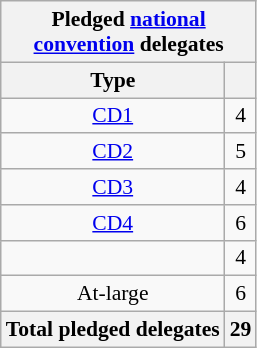<table class="wikitable sortable" style="font-size:90%;text-align:center;float:none;padding:5px;">
<tr>
<th colspan="2">Pledged <a href='#'>national<br>convention</a> delegates</th>
</tr>
<tr>
<th>Type</th>
<th></th>
</tr>
<tr>
<td><a href='#'>CD1</a></td>
<td>4</td>
</tr>
<tr>
<td><a href='#'>CD2</a></td>
<td>5</td>
</tr>
<tr>
<td><a href='#'>CD3</a></td>
<td>4</td>
</tr>
<tr>
<td><a href='#'>CD4</a></td>
<td>6</td>
</tr>
<tr>
<td></td>
<td>4</td>
</tr>
<tr>
<td>At-large</td>
<td>6</td>
</tr>
<tr>
<th>Total pledged delegates</th>
<th>29</th>
</tr>
</table>
